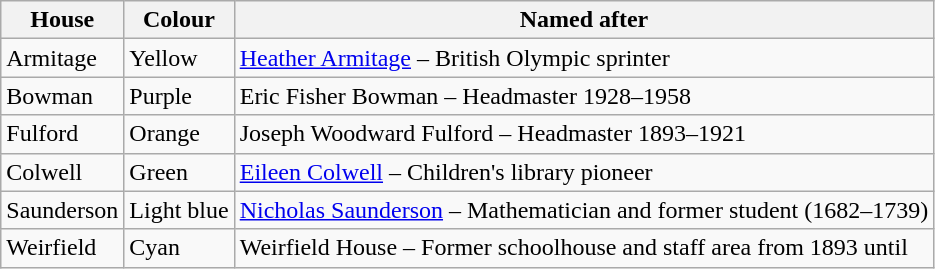<table class="wikitable">
<tr>
<th>House</th>
<th>Colour</th>
<th>Named after</th>
</tr>
<tr>
<td>Armitage</td>
<td>Yellow</td>
<td><a href='#'>Heather Armitage</a> – British Olympic sprinter</td>
</tr>
<tr>
<td>Bowman</td>
<td>Purple</td>
<td>Eric Fisher Bowman – Headmaster 1928–1958</td>
</tr>
<tr>
<td>Fulford</td>
<td>Orange</td>
<td>Joseph Woodward Fulford – Headmaster 1893–1921</td>
</tr>
<tr>
<td>Colwell</td>
<td>Green</td>
<td><a href='#'>Eileen Colwell</a> – Children's library pioneer</td>
</tr>
<tr>
<td>Saunderson</td>
<td>Light blue</td>
<td><a href='#'>Nicholas Saunderson</a> – Mathematician and former student (1682–1739)</td>
</tr>
<tr>
<td>Weirfield</td>
<td>Cyan</td>
<td>Weirfield House – Former schoolhouse and staff area from 1893 until </td>
</tr>
</table>
